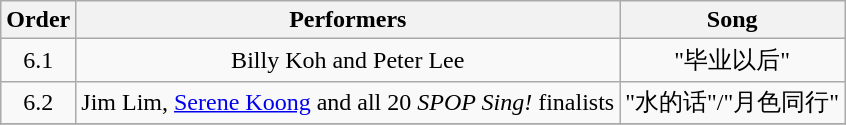<table class="wikitable" style="text-align:center;">
<tr>
<th>Order</th>
<th>Performers</th>
<th>Song</th>
</tr>
<tr>
<td>6.1</td>
<td>Billy Koh and Peter Lee</td>
<td>"毕业以后"</td>
</tr>
<tr>
<td>6.2</td>
<td>Jim Lim, <a href='#'>Serene Koong</a> and all 20 <em>SPOP Sing!</em> finalists</td>
<td>"水的话"/"月色同行"</td>
</tr>
<tr>
</tr>
</table>
